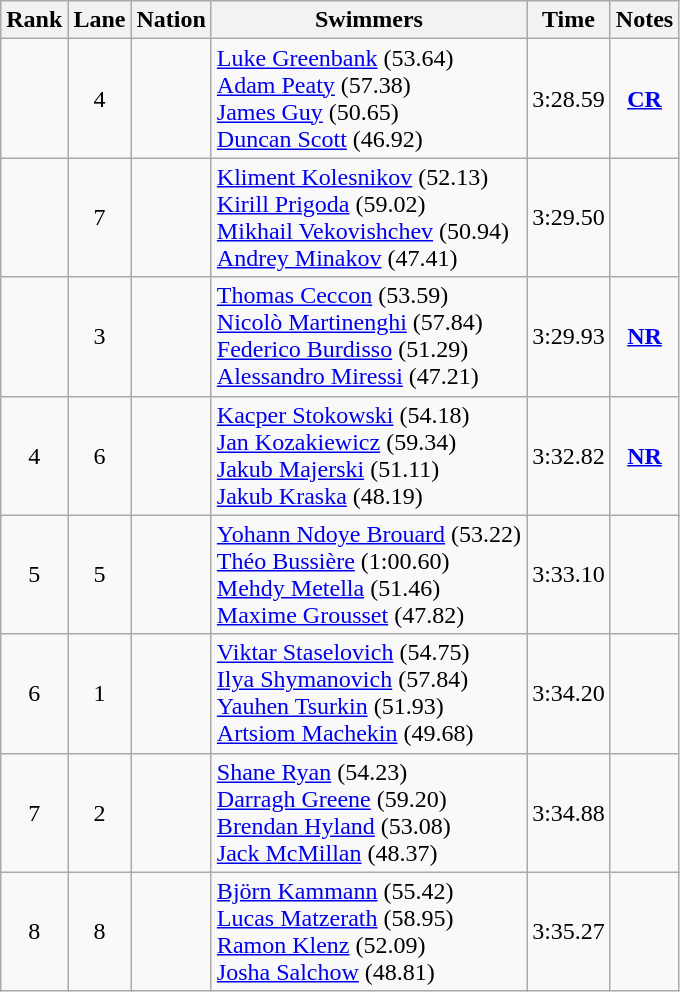<table class="wikitable sortable" style="text-align:center">
<tr>
<th>Rank</th>
<th>Lane</th>
<th>Nation</th>
<th>Swimmers</th>
<th>Time</th>
<th>Notes</th>
</tr>
<tr>
<td></td>
<td>4</td>
<td align=left></td>
<td align=left><a href='#'>Luke Greenbank</a> (53.64)<br><a href='#'>Adam Peaty</a> (57.38)<br><a href='#'>James Guy</a> (50.65)<br><a href='#'>Duncan Scott</a> (46.92)</td>
<td>3:28.59</td>
<td><strong><a href='#'>CR</a></strong></td>
</tr>
<tr>
<td></td>
<td>7</td>
<td align=left></td>
<td align=left><a href='#'>Kliment Kolesnikov</a> (52.13)<br><a href='#'>Kirill Prigoda</a> (59.02)<br><a href='#'>Mikhail Vekovishchev</a> (50.94)<br><a href='#'>Andrey Minakov</a> (47.41)</td>
<td>3:29.50</td>
<td></td>
</tr>
<tr>
<td></td>
<td>3</td>
<td align=left></td>
<td align=left><a href='#'>Thomas Ceccon</a> (53.59)<br><a href='#'>Nicolò Martinenghi</a> (57.84)<br><a href='#'>Federico Burdisso</a> (51.29)<br><a href='#'>Alessandro Miressi</a> (47.21)</td>
<td>3:29.93</td>
<td><strong><a href='#'>NR</a></strong></td>
</tr>
<tr>
<td>4</td>
<td>6</td>
<td align=left></td>
<td align=left><a href='#'>Kacper Stokowski</a> (54.18)<br><a href='#'>Jan Kozakiewicz</a> (59.34)<br><a href='#'>Jakub Majerski</a> (51.11)<br><a href='#'>Jakub Kraska</a> (48.19)</td>
<td>3:32.82</td>
<td><strong><a href='#'>NR</a></strong></td>
</tr>
<tr>
<td>5</td>
<td>5</td>
<td align=left></td>
<td align=left><a href='#'>Yohann Ndoye Brouard</a> (53.22)<br><a href='#'>Théo Bussière</a> (1:00.60)<br><a href='#'>Mehdy Metella</a> (51.46)<br><a href='#'>Maxime Grousset</a> (47.82)</td>
<td>3:33.10</td>
<td></td>
</tr>
<tr>
<td>6</td>
<td>1</td>
<td align=left></td>
<td align=left><a href='#'>Viktar Staselovich</a> (54.75)<br><a href='#'>Ilya Shymanovich</a> (57.84)<br><a href='#'>Yauhen Tsurkin</a> (51.93)<br><a href='#'>Artsiom Machekin</a> (49.68)</td>
<td>3:34.20</td>
<td></td>
</tr>
<tr>
<td>7</td>
<td>2</td>
<td align=left></td>
<td align=left><a href='#'>Shane Ryan</a> (54.23)<br><a href='#'>Darragh Greene</a> (59.20)<br><a href='#'>Brendan Hyland</a> (53.08)<br><a href='#'>Jack McMillan</a> (48.37)</td>
<td>3:34.88</td>
<td></td>
</tr>
<tr>
<td>8</td>
<td>8</td>
<td align=left></td>
<td align=left><a href='#'>Björn Kammann</a> (55.42)<br><a href='#'>Lucas Matzerath</a> (58.95)<br><a href='#'>Ramon Klenz</a> (52.09)<br><a href='#'>Josha Salchow</a> (48.81)</td>
<td>3:35.27</td>
<td></td>
</tr>
</table>
